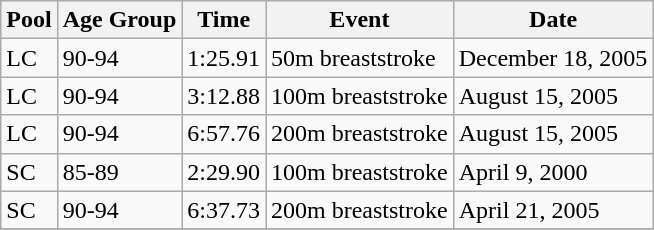<table class="wikitable">
<tr>
<th>Pool</th>
<th>Age Group</th>
<th>Time</th>
<th>Event</th>
<th>Date</th>
</tr>
<tr>
<td>LC</td>
<td>90-94</td>
<td>1:25.91</td>
<td>50m breaststroke</td>
<td>December 18, 2005</td>
</tr>
<tr>
<td>LC</td>
<td>90-94</td>
<td>3:12.88</td>
<td>100m breaststroke</td>
<td>August 15, 2005</td>
</tr>
<tr>
<td>LC</td>
<td>90-94</td>
<td>6:57.76</td>
<td>200m breaststroke</td>
<td>August 15, 2005</td>
</tr>
<tr>
<td>SC</td>
<td>85-89</td>
<td>2:29.90</td>
<td>100m breaststroke</td>
<td>April 9, 2000</td>
</tr>
<tr>
<td>SC</td>
<td>90-94</td>
<td>6:37.73</td>
<td>200m breaststroke</td>
<td>April 21, 2005</td>
</tr>
<tr>
</tr>
</table>
